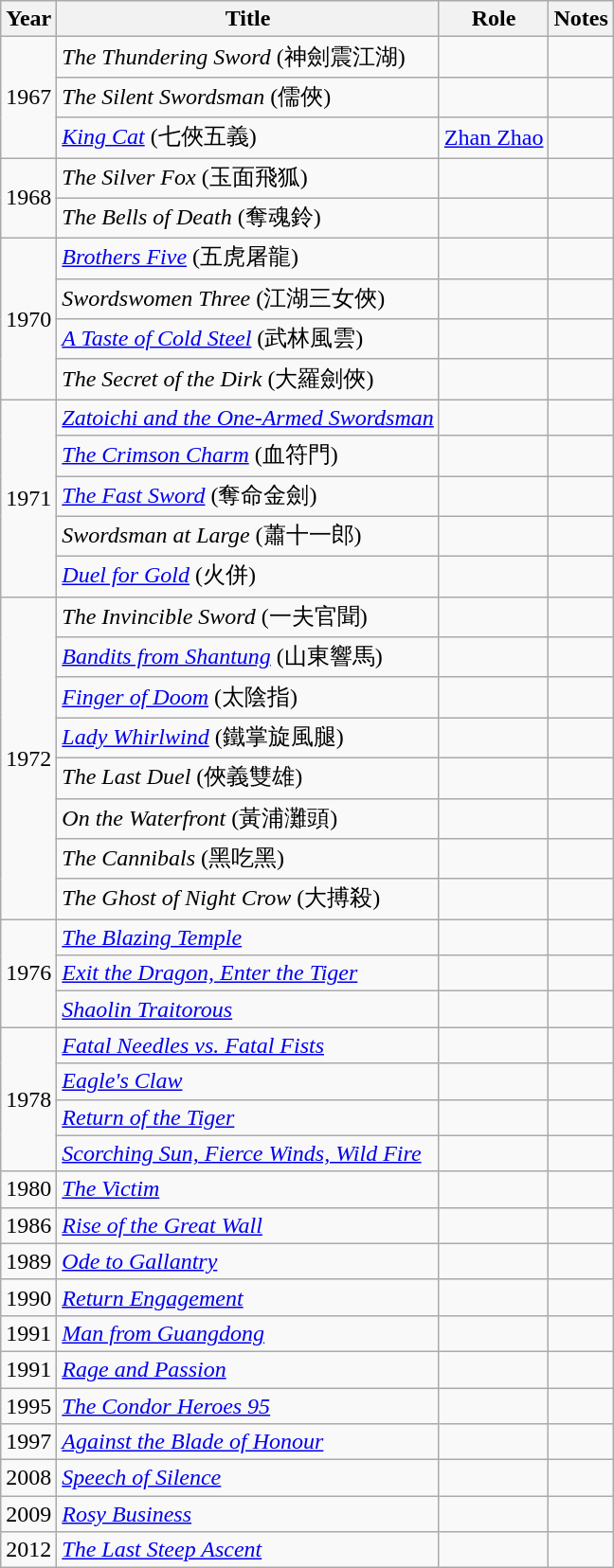<table class="wikitable sortable">
<tr>
<th>Year</th>
<th>Title</th>
<th>Role</th>
<th class="unsortable">Notes</th>
</tr>
<tr>
<td rowspan=3>1967</td>
<td><em>The Thundering Sword</em> (神劍震江湖)</td>
<td></td>
<td></td>
</tr>
<tr>
<td><em>The Silent Swordsman</em> (儒俠)</td>
<td></td>
<td></td>
</tr>
<tr>
<td><em><a href='#'>King Cat</a></em> (七俠五義)</td>
<td><a href='#'>Zhan Zhao</a></td>
<td></td>
</tr>
<tr>
<td rowspan=2>1968</td>
<td><em>The Silver Fox</em> (玉面飛狐)</td>
<td></td>
<td></td>
</tr>
<tr>
<td><em>The Bells of Death</em> (奪魂鈴)</td>
<td></td>
<td></td>
</tr>
<tr>
<td rowspan=4>1970</td>
<td><em><a href='#'>Brothers Five</a></em> (五虎屠龍)</td>
<td></td>
<td></td>
</tr>
<tr>
<td><em>Swordswomen Three</em> (江湖三女俠)</td>
<td></td>
<td></td>
</tr>
<tr>
<td><em><a href='#'>A Taste of Cold Steel</a></em> (武林風雲)</td>
<td></td>
<td></td>
</tr>
<tr>
<td><em>The Secret of the Dirk</em> (大羅劍俠)</td>
<td></td>
<td></td>
</tr>
<tr>
<td rowspan=5>1971</td>
<td><em><a href='#'>Zatoichi and the One-Armed Swordsman</a></em></td>
<td></td>
<td></td>
</tr>
<tr>
<td><em><a href='#'>The Crimson Charm</a></em> (血符門)</td>
<td></td>
<td></td>
</tr>
<tr>
<td><em><a href='#'>The Fast Sword</a></em> (奪命金劍)</td>
<td></td>
<td></td>
</tr>
<tr>
<td><em>Swordsman at Large</em> (蕭十一郎)</td>
<td></td>
<td></td>
</tr>
<tr>
<td><em><a href='#'>Duel for Gold</a></em> (火併)</td>
<td></td>
<td></td>
</tr>
<tr>
<td rowspan=8>1972</td>
<td><em>The Invincible Sword</em> (一夫官聞)</td>
<td></td>
<td></td>
</tr>
<tr>
<td><em><a href='#'>Bandits from Shantung</a></em> (山東響馬)</td>
<td></td>
<td></td>
</tr>
<tr>
<td><em><a href='#'>Finger of Doom</a></em> (太陰指)</td>
<td></td>
<td></td>
</tr>
<tr>
<td><em><a href='#'>Lady Whirlwind</a></em> (鐵掌旋風腿)</td>
<td></td>
<td></td>
</tr>
<tr>
<td><em>The Last Duel</em> (俠義雙雄)</td>
<td></td>
<td></td>
</tr>
<tr>
<td><em>On the Waterfront</em> (黃浦灘頭)</td>
<td></td>
<td></td>
</tr>
<tr>
<td><em>The Cannibals</em> (黑吃黑)</td>
<td></td>
<td></td>
</tr>
<tr>
<td><em>The Ghost of Night Crow</em> (大搏殺)</td>
<td></td>
<td></td>
</tr>
<tr>
<td rowspan=3>1976</td>
<td><em><a href='#'>The Blazing Temple</a></em></td>
<td></td>
<td></td>
</tr>
<tr>
<td><em><a href='#'>Exit the Dragon, Enter the Tiger</a></em></td>
<td></td>
<td></td>
</tr>
<tr>
<td><em><a href='#'>Shaolin Traitorous</a></em></td>
<td></td>
<td></td>
</tr>
<tr>
<td rowspan="4">1978</td>
<td><em><a href='#'>Fatal Needles vs. Fatal Fists</a></em></td>
<td></td>
<td></td>
</tr>
<tr>
<td><em><a href='#'>Eagle's Claw</a></em></td>
<td></td>
<td></td>
</tr>
<tr>
<td><em><a href='#'>Return of the Tiger</a></em></td>
<td></td>
<td></td>
</tr>
<tr>
<td><em><a href='#'>Scorching Sun, Fierce Winds, Wild Fire</a></em></td>
<td></td>
<td></td>
</tr>
<tr>
<td>1980</td>
<td><em><a href='#'>The Victim</a></em></td>
<td></td>
<td></td>
</tr>
<tr>
<td>1986</td>
<td><em><a href='#'>Rise of the Great Wall</a></em></td>
<td></td>
<td></td>
</tr>
<tr>
<td>1989</td>
<td><em><a href='#'>Ode to Gallantry</a></em></td>
<td></td>
<td></td>
</tr>
<tr>
<td>1990</td>
<td><em><a href='#'>Return Engagement</a></em></td>
<td></td>
<td></td>
</tr>
<tr>
<td>1991</td>
<td><em><a href='#'>Man from Guangdong</a></em></td>
<td></td>
<td></td>
</tr>
<tr>
<td>1991</td>
<td><em><a href='#'>Rage and Passion</a></em></td>
<td></td>
<td></td>
</tr>
<tr>
<td>1995</td>
<td><em><a href='#'>The Condor Heroes 95</a></em></td>
<td></td>
<td></td>
</tr>
<tr>
<td>1997</td>
<td><em><a href='#'>Against the Blade of Honour</a></em></td>
<td></td>
<td></td>
</tr>
<tr>
<td>2008</td>
<td><em><a href='#'>Speech of Silence</a></em></td>
<td></td>
<td></td>
</tr>
<tr>
<td>2009</td>
<td><em><a href='#'>Rosy Business</a></em></td>
<td></td>
<td></td>
</tr>
<tr>
<td>2012</td>
<td><em><a href='#'>The Last Steep Ascent</a></em></td>
<td></td>
<td></td>
</tr>
</table>
